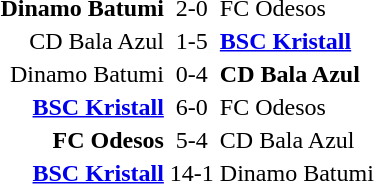<table>
<tr>
<td></td>
<th width=auto></th>
<td></td>
</tr>
<tr>
<td align=right><strong>Dinamo Batumi </strong></td>
<td align=center>2-0</td>
<td align=left> FC Odesos</td>
</tr>
<tr>
<td align=right>CD Bala Azul </td>
<td align=center>1-5</td>
<td align=left><strong> <a href='#'>BSC Kristall</a></strong></td>
</tr>
<tr>
<td align=right>Dinamo Batumi </td>
<td align=center>0-4</td>
<td align=left> <strong>CD Bala Azul</strong></td>
</tr>
<tr>
<td align=right><strong><a href='#'>BSC Kristall</a> </strong></td>
<td align=center>6-0</td>
<td align=left> FC Odesos</td>
</tr>
<tr>
<td align=right><strong>FC Odesos </strong></td>
<td align=center>5-4</td>
<td align=left> CD Bala Azul</td>
</tr>
<tr>
<td align=right><strong><a href='#'>BSC Kristall</a> </strong></td>
<td align=center>14-1</td>
<td align=left> Dinamo Batumi</td>
</tr>
</table>
